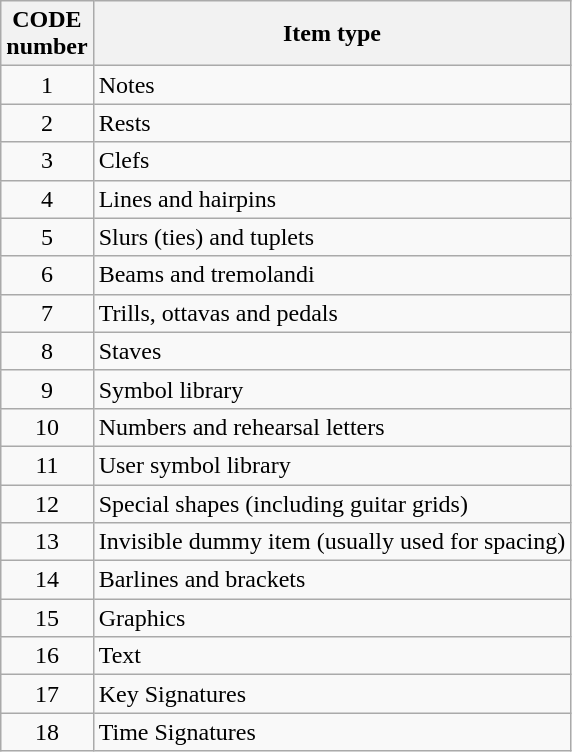<table class="wikitable" style="text-align: left">
<tr>
<th>CODE<br>number</th>
<th>Item type</th>
</tr>
<tr>
<td style="text-align: center">1</td>
<td>Notes</td>
</tr>
<tr>
<td style="text-align: center">2</td>
<td>Rests</td>
</tr>
<tr>
<td style="text-align: center">3</td>
<td>Clefs</td>
</tr>
<tr>
<td style="text-align: center">4</td>
<td>Lines and hairpins</td>
</tr>
<tr>
<td style="text-align: center">5</td>
<td>Slurs (ties) and tuplets</td>
</tr>
<tr>
<td style="text-align: center">6</td>
<td>Beams and tremolandi</td>
</tr>
<tr>
<td style="text-align: center">7</td>
<td>Trills, ottavas and pedals</td>
</tr>
<tr>
<td style="text-align: center">8</td>
<td>Staves</td>
</tr>
<tr>
<td style="text-align: center">9</td>
<td>Symbol library</td>
</tr>
<tr>
<td style="text-align: center">10</td>
<td>Numbers and rehearsal letters</td>
</tr>
<tr>
<td style="text-align: center">11</td>
<td>User symbol library</td>
</tr>
<tr>
<td style="text-align: center">12</td>
<td>Special shapes (including guitar grids)</td>
</tr>
<tr>
<td style="text-align: center">13</td>
<td>Invisible dummy item (usually used for spacing)</td>
</tr>
<tr>
<td style="text-align: center">14</td>
<td>Barlines and brackets</td>
</tr>
<tr>
<td style="text-align: center">15</td>
<td>Graphics</td>
</tr>
<tr>
<td style="text-align: center">16</td>
<td>Text</td>
</tr>
<tr>
<td style="text-align: center">17</td>
<td>Key Signatures</td>
</tr>
<tr>
<td style="text-align: center">18</td>
<td>Time Signatures</td>
</tr>
</table>
